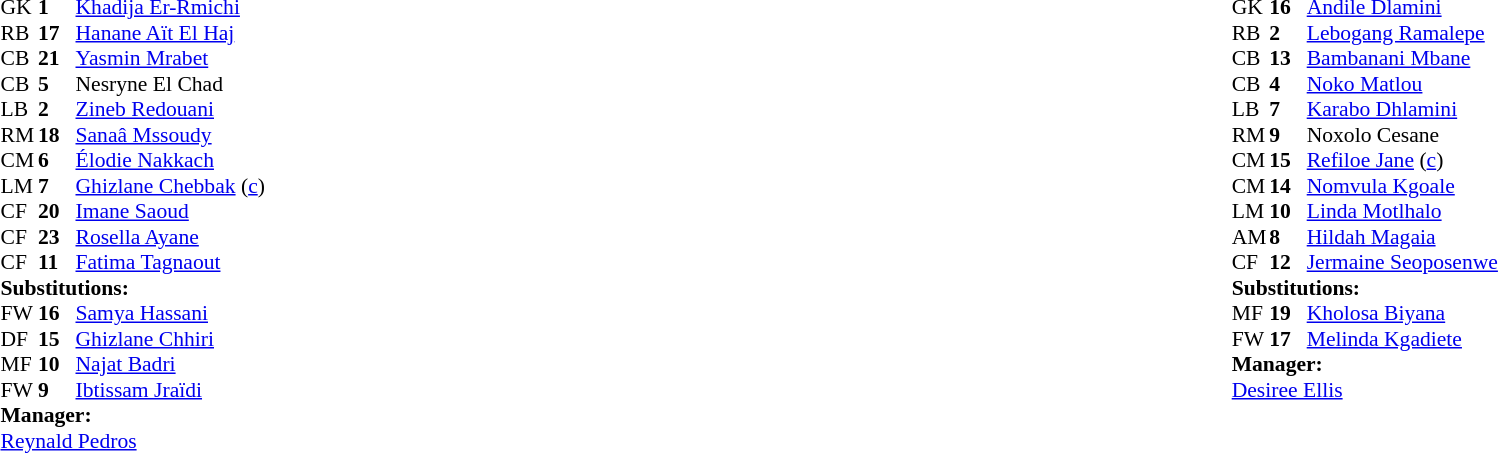<table width="100%">
<tr>
<td valign="top" width="40%"><br><table style="font-size:90%" cellspacing="0" cellpadding="0">
<tr>
<th width=25></th>
<th width=25></th>
</tr>
<tr>
<td>GK</td>
<td><strong>1</strong></td>
<td><a href='#'>Khadija Er-Rmichi</a></td>
</tr>
<tr>
<td>RB</td>
<td><strong>17</strong></td>
<td><a href='#'>Hanane Aït El Haj</a></td>
</tr>
<tr>
<td>CB</td>
<td><strong>21</strong></td>
<td><a href='#'>Yasmin Mrabet</a></td>
</tr>
<tr>
<td>CB</td>
<td><strong>5</strong></td>
<td>Nesryne El Chad</td>
</tr>
<tr>
<td>LB</td>
<td><strong>2</strong></td>
<td><a href='#'>Zineb Redouani</a></td>
<td></td>
<td></td>
</tr>
<tr>
<td>RM</td>
<td><strong>18</strong></td>
<td><a href='#'>Sanaâ Mssoudy</a></td>
<td></td>
<td></td>
</tr>
<tr>
<td>CM</td>
<td><strong>6</strong></td>
<td><a href='#'>Élodie Nakkach</a></td>
<td></td>
<td></td>
</tr>
<tr>
<td>LM</td>
<td><strong>7</strong></td>
<td><a href='#'>Ghizlane Chebbak</a> (<a href='#'>c</a>)</td>
</tr>
<tr>
<td>CF</td>
<td><strong>20</strong></td>
<td><a href='#'>Imane Saoud</a></td>
<td></td>
<td></td>
</tr>
<tr>
<td>CF</td>
<td><strong>23</strong></td>
<td><a href='#'>Rosella Ayane</a></td>
</tr>
<tr>
<td>CF</td>
<td><strong>11</strong></td>
<td><a href='#'>Fatima Tagnaout</a></td>
</tr>
<tr>
<td colspan=3><strong>Substitutions:</strong></td>
</tr>
<tr>
<td>FW</td>
<td><strong>16</strong></td>
<td><a href='#'>Samya Hassani</a></td>
<td></td>
<td></td>
</tr>
<tr>
<td>DF</td>
<td><strong>15</strong></td>
<td><a href='#'>Ghizlane Chhiri</a></td>
<td></td>
<td></td>
</tr>
<tr>
<td>MF</td>
<td><strong>10</strong></td>
<td><a href='#'>Najat Badri</a></td>
<td></td>
<td></td>
</tr>
<tr>
<td>FW</td>
<td><strong>9</strong></td>
<td><a href='#'>Ibtissam Jraïdi</a></td>
<td></td>
<td></td>
</tr>
<tr>
<td colspan=3><strong>Manager:</strong></td>
</tr>
<tr>
<td colspan=3> <a href='#'>Reynald Pedros</a></td>
</tr>
</table>
</td>
<td valign="top" width="50%"><br><table style="font-size:90%; margin:auto" cellspacing="0" cellpadding="0">
<tr>
<th width=25></th>
<th width=25></th>
</tr>
<tr>
<td>GK</td>
<td><strong>16</strong></td>
<td><a href='#'>Andile Dlamini</a></td>
</tr>
<tr>
<td>RB</td>
<td><strong>2</strong></td>
<td><a href='#'>Lebogang Ramalepe</a></td>
<td></td>
</tr>
<tr>
<td>CB</td>
<td><strong>13</strong></td>
<td><a href='#'>Bambanani Mbane</a></td>
</tr>
<tr>
<td>CB</td>
<td><strong>4</strong></td>
<td><a href='#'>Noko Matlou</a></td>
</tr>
<tr>
<td>LB</td>
<td><strong>7</strong></td>
<td><a href='#'>Karabo Dhlamini</a></td>
</tr>
<tr>
<td>RM</td>
<td><strong>9</strong></td>
<td>Noxolo Cesane</td>
</tr>
<tr>
<td>CM</td>
<td><strong>15</strong></td>
<td><a href='#'>Refiloe Jane</a> (<a href='#'>c</a>)</td>
</tr>
<tr>
<td>CM</td>
<td><strong>14</strong></td>
<td><a href='#'>Nomvula Kgoale</a></td>
<td></td>
<td></td>
</tr>
<tr>
<td>LM</td>
<td><strong>10</strong></td>
<td><a href='#'>Linda Motlhalo</a></td>
</tr>
<tr>
<td>AM</td>
<td><strong>8</strong></td>
<td><a href='#'>Hildah Magaia</a></td>
<td></td>
<td></td>
</tr>
<tr>
<td>CF</td>
<td><strong>12</strong></td>
<td><a href='#'>Jermaine Seoposenwe</a></td>
</tr>
<tr>
<td colspan=3><strong>Substitutions:</strong></td>
</tr>
<tr>
<td>MF</td>
<td><strong>19</strong></td>
<td><a href='#'>Kholosa Biyana</a></td>
<td></td>
<td></td>
</tr>
<tr>
<td>FW</td>
<td><strong>17</strong></td>
<td><a href='#'>Melinda Kgadiete</a></td>
<td></td>
<td></td>
</tr>
<tr>
<td colspan=3><strong>Manager:</strong></td>
</tr>
<tr>
<td colspan=3><a href='#'>Desiree Ellis</a></td>
</tr>
</table>
</td>
</tr>
</table>
